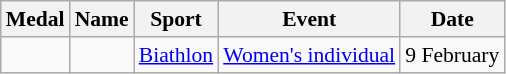<table class="wikitable sortable" style="font-size:90%">
<tr>
<th>Medal</th>
<th>Name</th>
<th>Sport</th>
<th>Event</th>
<th>Date</th>
</tr>
<tr>
<td></td>
<td></td>
<td><a href='#'>Biathlon</a></td>
<td><a href='#'>Women's individual</a></td>
<td>9 February</td>
</tr>
</table>
